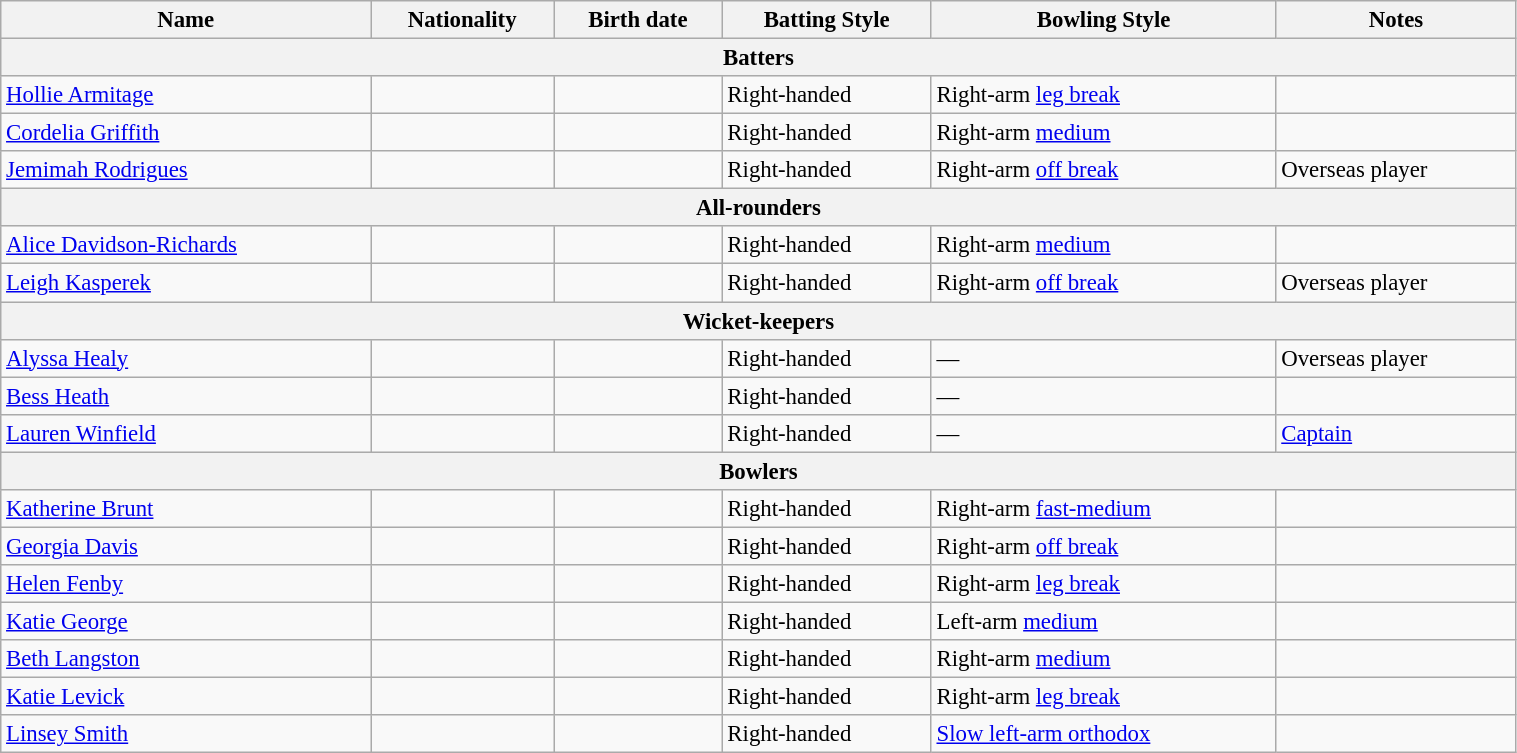<table class="wikitable"  style="font-size:95%; width:80%;">
<tr>
<th>Name</th>
<th>Nationality</th>
<th>Birth date</th>
<th>Batting Style</th>
<th>Bowling Style</th>
<th>Notes</th>
</tr>
<tr>
<th colspan="7">Batters</th>
</tr>
<tr>
<td><a href='#'>Hollie Armitage</a></td>
<td></td>
<td></td>
<td>Right-handed</td>
<td>Right-arm <a href='#'>leg break</a></td>
<td></td>
</tr>
<tr>
<td><a href='#'>Cordelia Griffith</a></td>
<td></td>
<td></td>
<td>Right-handed</td>
<td>Right-arm <a href='#'>medium</a></td>
<td></td>
</tr>
<tr>
<td><a href='#'>Jemimah Rodrigues</a></td>
<td></td>
<td></td>
<td>Right-handed</td>
<td>Right-arm <a href='#'>off break</a></td>
<td>Overseas player</td>
</tr>
<tr>
<th colspan="7">All-rounders</th>
</tr>
<tr>
<td><a href='#'>Alice Davidson-Richards</a></td>
<td></td>
<td></td>
<td>Right-handed</td>
<td>Right-arm <a href='#'>medium</a></td>
<td></td>
</tr>
<tr>
<td><a href='#'>Leigh Kasperek</a></td>
<td></td>
<td></td>
<td>Right-handed</td>
<td>Right-arm <a href='#'>off break</a></td>
<td>Overseas player</td>
</tr>
<tr>
<th colspan="7">Wicket-keepers</th>
</tr>
<tr>
<td><a href='#'>Alyssa Healy</a></td>
<td></td>
<td></td>
<td>Right-handed</td>
<td>—</td>
<td>Overseas player</td>
</tr>
<tr>
<td><a href='#'>Bess Heath</a></td>
<td></td>
<td></td>
<td>Right-handed</td>
<td>—</td>
<td></td>
</tr>
<tr>
<td><a href='#'>Lauren Winfield</a></td>
<td></td>
<td></td>
<td>Right-handed</td>
<td>—</td>
<td><a href='#'>Captain</a></td>
</tr>
<tr>
<th colspan="7">Bowlers</th>
</tr>
<tr>
<td><a href='#'>Katherine Brunt</a></td>
<td></td>
<td></td>
<td>Right-handed</td>
<td>Right-arm <a href='#'>fast-medium</a></td>
<td></td>
</tr>
<tr>
<td><a href='#'>Georgia Davis</a></td>
<td></td>
<td></td>
<td>Right-handed</td>
<td>Right-arm <a href='#'>off break</a></td>
<td></td>
</tr>
<tr>
<td><a href='#'>Helen Fenby</a></td>
<td></td>
<td></td>
<td>Right-handed</td>
<td>Right-arm <a href='#'>leg break</a></td>
<td></td>
</tr>
<tr>
<td><a href='#'>Katie George</a></td>
<td></td>
<td></td>
<td>Right-handed</td>
<td>Left-arm <a href='#'>medium</a></td>
<td></td>
</tr>
<tr>
<td><a href='#'>Beth Langston</a></td>
<td></td>
<td></td>
<td>Right-handed</td>
<td>Right-arm <a href='#'>medium</a></td>
<td></td>
</tr>
<tr>
<td><a href='#'>Katie Levick</a></td>
<td></td>
<td></td>
<td>Right-handed</td>
<td>Right-arm <a href='#'>leg break</a></td>
<td></td>
</tr>
<tr>
<td><a href='#'>Linsey Smith</a></td>
<td></td>
<td></td>
<td>Right-handed</td>
<td><a href='#'>Slow left-arm orthodox</a></td>
<td></td>
</tr>
</table>
